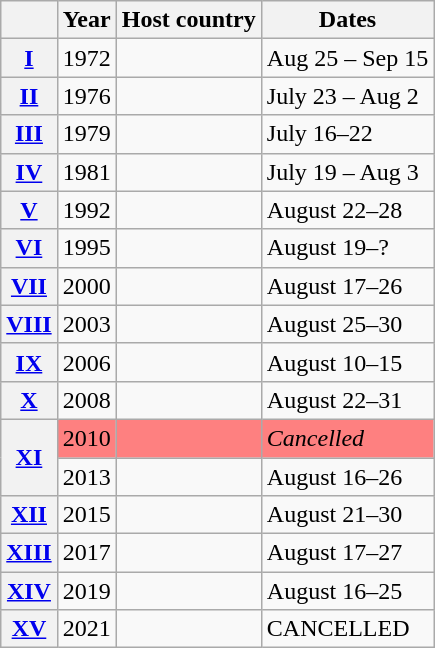<table class="wikitable">
<tr>
<th></th>
<th>Year</th>
<th>Host country</th>
<th>Dates</th>
</tr>
<tr>
<th><a href='#'>I</a></th>
<td>1972</td>
<td></td>
<td>Aug 25 – Sep 15</td>
</tr>
<tr>
<th><a href='#'>II</a></th>
<td>1976</td>
<td></td>
<td>July 23 – Aug 2</td>
</tr>
<tr>
<th><a href='#'>III</a></th>
<td>1979</td>
<td></td>
<td>July 16–22</td>
</tr>
<tr>
<th><a href='#'>IV</a></th>
<td>1981</td>
<td></td>
<td>July 19 – Aug 3</td>
</tr>
<tr>
<th><a href='#'>V</a></th>
<td>1992</td>
<td></td>
<td>August 22–28</td>
</tr>
<tr>
<th><a href='#'>VI</a></th>
<td>1995</td>
<td></td>
<td>August 19–?</td>
</tr>
<tr>
<th><a href='#'>VII</a></th>
<td>2000</td>
<td></td>
<td>August 17–26</td>
</tr>
<tr>
<th><a href='#'>VIII</a></th>
<td>2003</td>
<td></td>
<td>August 25–30</td>
</tr>
<tr>
<th><a href='#'>IX</a></th>
<td>2006</td>
<td></td>
<td>August 10–15</td>
</tr>
<tr>
<th><a href='#'>X</a></th>
<td>2008</td>
<td></td>
<td>August 22–31</td>
</tr>
<tr>
<th rowspan="2"><a href='#'>XI</a></th>
<td bgcolor="#FE8080">2010</td>
<td bgcolor="#FE8080"></td>
<td bgcolor="#FE8080"><em>Cancelled</em></td>
</tr>
<tr>
<td>2013</td>
<td></td>
<td>August 16–26</td>
</tr>
<tr>
<th><a href='#'>XII</a></th>
<td>2015</td>
<td></td>
<td>August 21–30</td>
</tr>
<tr>
<th><a href='#'>XIII</a></th>
<td>2017</td>
<td></td>
<td>August 17–27</td>
</tr>
<tr>
<th><a href='#'>XIV</a></th>
<td>2019</td>
<td></td>
<td>August 16–25</td>
</tr>
<tr>
<th><a href='#'>XV</a></th>
<td>2021</td>
<td></td>
<td>CANCELLED</td>
</tr>
</table>
